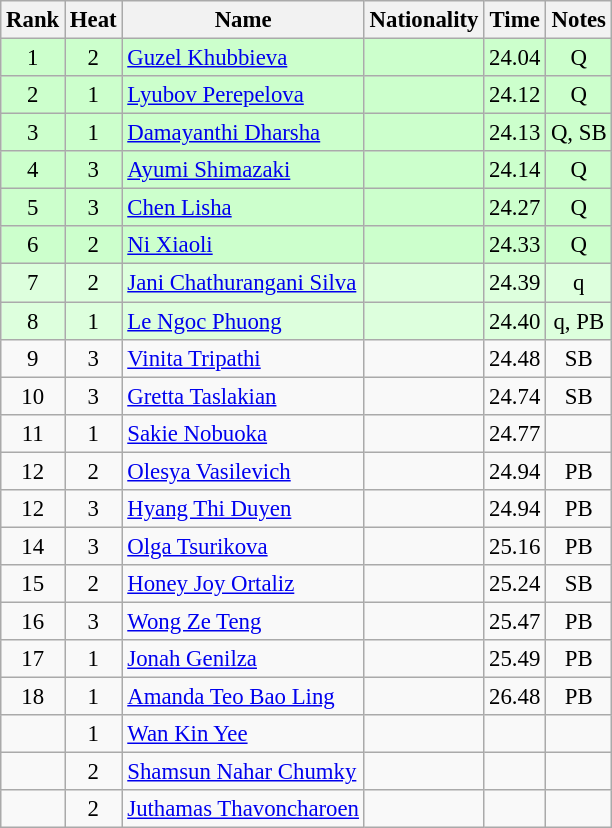<table class="wikitable sortable" style="text-align:center; font-size:95%">
<tr>
<th>Rank</th>
<th>Heat</th>
<th>Name</th>
<th>Nationality</th>
<th>Time</th>
<th>Notes</th>
</tr>
<tr bgcolor=ccffcc>
<td>1</td>
<td>2</td>
<td align=left><a href='#'>Guzel Khubbieva</a></td>
<td align=left></td>
<td>24.04</td>
<td>Q</td>
</tr>
<tr bgcolor=ccffcc>
<td>2</td>
<td>1</td>
<td align=left><a href='#'>Lyubov Perepelova</a></td>
<td align=left></td>
<td>24.12</td>
<td>Q</td>
</tr>
<tr bgcolor=ccffcc>
<td>3</td>
<td>1</td>
<td align=left><a href='#'>Damayanthi Dharsha</a></td>
<td align=left></td>
<td>24.13</td>
<td>Q, SB</td>
</tr>
<tr bgcolor=ccffcc>
<td>4</td>
<td>3</td>
<td align=left><a href='#'>Ayumi Shimazaki</a></td>
<td align=left></td>
<td>24.14</td>
<td>Q</td>
</tr>
<tr bgcolor=ccffcc>
<td>5</td>
<td>3</td>
<td align=left><a href='#'>Chen Lisha</a></td>
<td align=left></td>
<td>24.27</td>
<td>Q</td>
</tr>
<tr bgcolor=ccffcc>
<td>6</td>
<td>2</td>
<td align=left><a href='#'>Ni Xiaoli</a></td>
<td align=left></td>
<td>24.33</td>
<td>Q</td>
</tr>
<tr bgcolor=ddffdd>
<td>7</td>
<td>2</td>
<td align=left><a href='#'>Jani Chathurangani Silva</a></td>
<td align=left></td>
<td>24.39</td>
<td>q</td>
</tr>
<tr bgcolor=ddffdd>
<td>8</td>
<td>1</td>
<td align=left><a href='#'>Le Ngoc Phuong</a></td>
<td align=left></td>
<td>24.40</td>
<td>q, PB</td>
</tr>
<tr>
<td>9</td>
<td>3</td>
<td align=left><a href='#'>Vinita Tripathi</a></td>
<td align=left></td>
<td>24.48</td>
<td>SB</td>
</tr>
<tr>
<td>10</td>
<td>3</td>
<td align=left><a href='#'>Gretta Taslakian</a></td>
<td align=left></td>
<td>24.74</td>
<td>SB</td>
</tr>
<tr>
<td>11</td>
<td>1</td>
<td align=left><a href='#'>Sakie Nobuoka</a></td>
<td align=left></td>
<td>24.77</td>
<td></td>
</tr>
<tr>
<td>12</td>
<td>2</td>
<td align=left><a href='#'>Olesya Vasilevich</a></td>
<td align=left></td>
<td>24.94</td>
<td>PB</td>
</tr>
<tr>
<td>12</td>
<td>3</td>
<td align=left><a href='#'>Hyang Thi Duyen</a></td>
<td align=left></td>
<td>24.94</td>
<td>PB</td>
</tr>
<tr>
<td>14</td>
<td>3</td>
<td align=left><a href='#'>Olga Tsurikova</a></td>
<td align=left></td>
<td>25.16</td>
<td>PB</td>
</tr>
<tr>
<td>15</td>
<td>2</td>
<td align=left><a href='#'>Honey Joy Ortaliz</a></td>
<td align=left></td>
<td>25.24</td>
<td>SB</td>
</tr>
<tr>
<td>16</td>
<td>3</td>
<td align=left><a href='#'>Wong Ze Teng</a></td>
<td align=left></td>
<td>25.47</td>
<td>PB</td>
</tr>
<tr>
<td>17</td>
<td>1</td>
<td align=left><a href='#'>Jonah Genilza</a></td>
<td align=left></td>
<td>25.49</td>
<td>PB</td>
</tr>
<tr>
<td>18</td>
<td>1</td>
<td align=left><a href='#'>Amanda Teo Bao Ling</a></td>
<td align=left></td>
<td>26.48</td>
<td>PB</td>
</tr>
<tr>
<td></td>
<td>1</td>
<td align=left><a href='#'>Wan Kin Yee</a></td>
<td align=left></td>
<td></td>
<td></td>
</tr>
<tr>
<td></td>
<td>2</td>
<td align=left><a href='#'>Shamsun Nahar Chumky</a></td>
<td align=left></td>
<td></td>
<td></td>
</tr>
<tr>
<td></td>
<td>2</td>
<td align=left><a href='#'>Juthamas Thavoncharoen</a></td>
<td align=left></td>
<td></td>
<td></td>
</tr>
</table>
